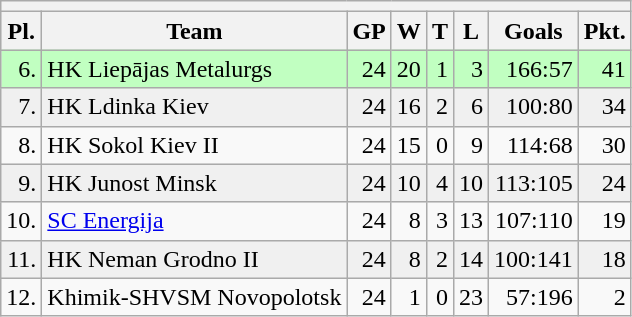<table class="wikitable">
<tr>
<th colspan="9"></th>
</tr>
<tr bgcolor = "#e0e0e0">
<th>Pl.</th>
<th>Team</th>
<th>GP</th>
<th>W</th>
<th>T</th>
<th>L</th>
<th>Goals</th>
<th>Pkt.</th>
</tr>
<tr align="right" bgcolor="#C1FFC1">
<td>6.</td>
<td align="left">HK Liepājas Metalurgs</td>
<td>24</td>
<td>20</td>
<td>1</td>
<td>3</td>
<td>166:57</td>
<td>41</td>
</tr>
<tr align="right" bgcolor="#f0f0f0">
<td>7.</td>
<td align="left">HK Ldinka Kiev</td>
<td>24</td>
<td>16</td>
<td>2</td>
<td>6</td>
<td>100:80</td>
<td>34</td>
</tr>
<tr align="right">
<td>8.</td>
<td align="left">HK Sokol Kiev II</td>
<td>24</td>
<td>15</td>
<td>0</td>
<td>9</td>
<td>114:68</td>
<td>30</td>
</tr>
<tr align="right" bgcolor="#f0f0f0">
<td>9.</td>
<td align="left">HK Junost Minsk</td>
<td>24</td>
<td>10</td>
<td>4</td>
<td>10</td>
<td>113:105</td>
<td>24</td>
</tr>
<tr align="right">
<td>10.</td>
<td align="left"><a href='#'>SC Energija</a></td>
<td>24</td>
<td>8</td>
<td>3</td>
<td>13</td>
<td>107:110</td>
<td>19</td>
</tr>
<tr align="right" bgcolor="#f0f0f0">
<td>11.</td>
<td align="left">HK Neman Grodno II</td>
<td>24</td>
<td>8</td>
<td>2</td>
<td>14</td>
<td>100:141</td>
<td>18</td>
</tr>
<tr align="right">
<td>12.</td>
<td align="left">Khimik-SHVSM Novopolotsk</td>
<td>24</td>
<td>1</td>
<td>0</td>
<td>23</td>
<td>57:196</td>
<td>2</td>
</tr>
</table>
